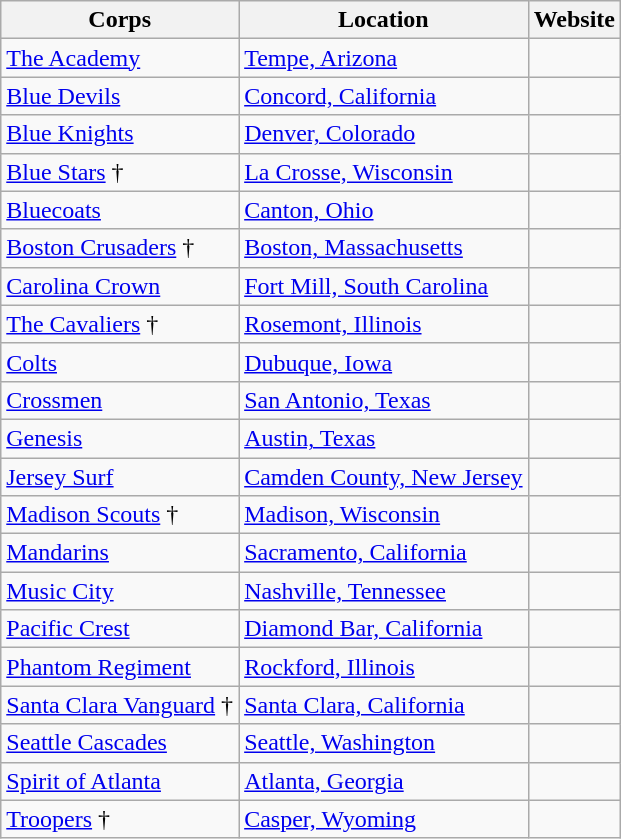<table class="wikitable">
<tr>
<th>Corps</th>
<th>Location</th>
<th>Website</th>
</tr>
<tr>
<td><a href='#'>The Academy</a></td>
<td><a href='#'>Tempe, Arizona</a></td>
<td></td>
</tr>
<tr>
<td><a href='#'>Blue Devils</a></td>
<td><a href='#'>Concord, California</a></td>
<td></td>
</tr>
<tr>
<td><a href='#'>Blue Knights</a></td>
<td><a href='#'>Denver, Colorado</a></td>
<td></td>
</tr>
<tr>
<td><a href='#'>Blue Stars</a> †</td>
<td><a href='#'>La Crosse, Wisconsin</a></td>
<td></td>
</tr>
<tr>
<td><a href='#'>Bluecoats</a></td>
<td><a href='#'>Canton, Ohio</a></td>
<td></td>
</tr>
<tr>
<td><a href='#'>Boston Crusaders</a> †</td>
<td><a href='#'>Boston, Massachusetts</a></td>
<td></td>
</tr>
<tr>
<td><a href='#'>Carolina Crown</a></td>
<td><a href='#'>Fort Mill, South Carolina</a></td>
<td></td>
</tr>
<tr>
<td><a href='#'>The Cavaliers</a> †</td>
<td><a href='#'>Rosemont, Illinois</a></td>
<td></td>
</tr>
<tr>
<td><a href='#'>Colts</a></td>
<td><a href='#'>Dubuque, Iowa</a></td>
<td></td>
</tr>
<tr valign="bottom">
<td><a href='#'>Crossmen</a></td>
<td><a href='#'>San Antonio, Texas</a></td>
<td></td>
</tr>
<tr>
<td><a href='#'>Genesis</a></td>
<td><a href='#'>Austin, Texas</a></td>
<td></td>
</tr>
<tr>
<td><a href='#'>Jersey Surf</a></td>
<td><a href='#'>Camden County, New Jersey</a></td>
<td></td>
</tr>
<tr>
<td><a href='#'>Madison Scouts</a> †</td>
<td><a href='#'>Madison, Wisconsin</a></td>
<td></td>
</tr>
<tr>
<td><a href='#'>Mandarins</a></td>
<td><a href='#'>Sacramento, California</a></td>
<td></td>
</tr>
<tr>
<td><a href='#'>Music City</a></td>
<td><a href='#'>Nashville, Tennessee</a></td>
<td></td>
</tr>
<tr>
<td><a href='#'>Pacific Crest</a></td>
<td><a href='#'>Diamond Bar, California</a></td>
<td></td>
</tr>
<tr>
<td><a href='#'>Phantom Regiment</a></td>
<td><a href='#'>Rockford, Illinois</a></td>
<td></td>
</tr>
<tr>
<td><a href='#'>Santa Clara Vanguard</a> †</td>
<td><a href='#'>Santa Clara, California</a></td>
<td></td>
</tr>
<tr>
<td><a href='#'>Seattle Cascades</a></td>
<td><a href='#'>Seattle, Washington</a></td>
<td></td>
</tr>
<tr>
<td><a href='#'>Spirit of Atlanta</a></td>
<td><a href='#'>Atlanta, Georgia</a></td>
<td></td>
</tr>
<tr>
<td><a href='#'>Troopers</a> †</td>
<td><a href='#'>Casper, Wyoming</a></td>
<td></td>
</tr>
</table>
